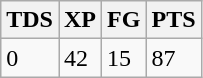<table class="wikitable">
<tr>
<th>TDS</th>
<th>XP</th>
<th>FG</th>
<th>PTS</th>
</tr>
<tr>
<td>0</td>
<td>42</td>
<td>15</td>
<td>87</td>
</tr>
</table>
